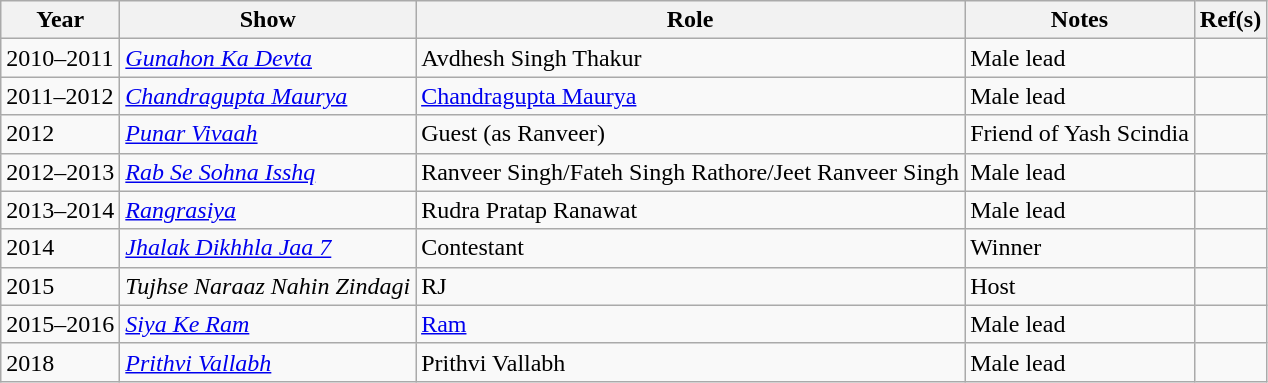<table class="wikitable sortable">
<tr>
<th>Year</th>
<th>Show</th>
<th>Role</th>
<th>Notes</th>
<th>Ref(s)</th>
</tr>
<tr>
<td>2010–2011</td>
<td><em><a href='#'>Gunahon Ka Devta</a></em></td>
<td>Avdhesh Singh Thakur</td>
<td>Male lead</td>
<td></td>
</tr>
<tr>
<td>2011–2012</td>
<td><em><a href='#'>Chandragupta Maurya</a></em></td>
<td><a href='#'>Chandragupta Maurya</a></td>
<td>Male lead</td>
<td></td>
</tr>
<tr>
<td>2012</td>
<td><em><a href='#'>Punar Vivaah</a></em></td>
<td>Guest (as Ranveer)</td>
<td>Friend of Yash Scindia</td>
<td></td>
</tr>
<tr>
<td>2012–2013</td>
<td><em><a href='#'>Rab Se Sohna Isshq</a></em></td>
<td>Ranveer Singh/Fateh Singh Rathore/Jeet Ranveer Singh</td>
<td>Male lead</td>
<td></td>
</tr>
<tr>
<td>2013–2014</td>
<td><em><a href='#'>Rangrasiya</a></em></td>
<td>Rudra Pratap Ranawat</td>
<td>Male lead</td>
<td></td>
</tr>
<tr>
<td>2014</td>
<td><em><a href='#'>Jhalak Dikhhla Jaa 7</a></em></td>
<td>Contestant</td>
<td>Winner</td>
<td></td>
</tr>
<tr>
<td>2015</td>
<td><em>Tujhse Naraaz Nahin Zindagi</em></td>
<td>RJ</td>
<td>Host</td>
<td></td>
</tr>
<tr>
<td>2015–2016</td>
<td><em><a href='#'>Siya Ke Ram</a></em></td>
<td><a href='#'>Ram</a></td>
<td>Male lead</td>
<td></td>
</tr>
<tr>
<td>2018</td>
<td><em><a href='#'>Prithvi Vallabh</a></em></td>
<td>Prithvi Vallabh</td>
<td>Male lead</td>
<td></td>
</tr>
</table>
